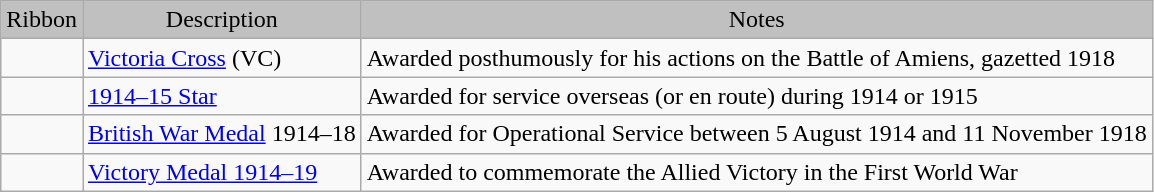<table class="wikitable">
<tr>
<td bgcolor="silver" align="center">Ribbon</td>
<td bgcolor="silver" align="center">Description</td>
<td bgcolor="silver" align="center">Notes</td>
</tr>
<tr>
<td></td>
<td><a href='#'>Victoria Cross</a> (VC)</td>
<td>Awarded posthumously for his actions on the Battle of Amiens, gazetted 1918</td>
</tr>
<tr>
<td></td>
<td><a href='#'>1914–15 Star</a></td>
<td>Awarded for service overseas (or en route) during 1914 or 1915</td>
</tr>
<tr>
<td></td>
<td><a href='#'>British War Medal</a> 1914–18</td>
<td>Awarded for Operational Service between 5 August 1914 and 11 November 1918</td>
</tr>
<tr>
<td></td>
<td><a href='#'>Victory Medal 1914–19</a></td>
<td>Awarded to commemorate the Allied Victory in the First World War</td>
</tr>
</table>
